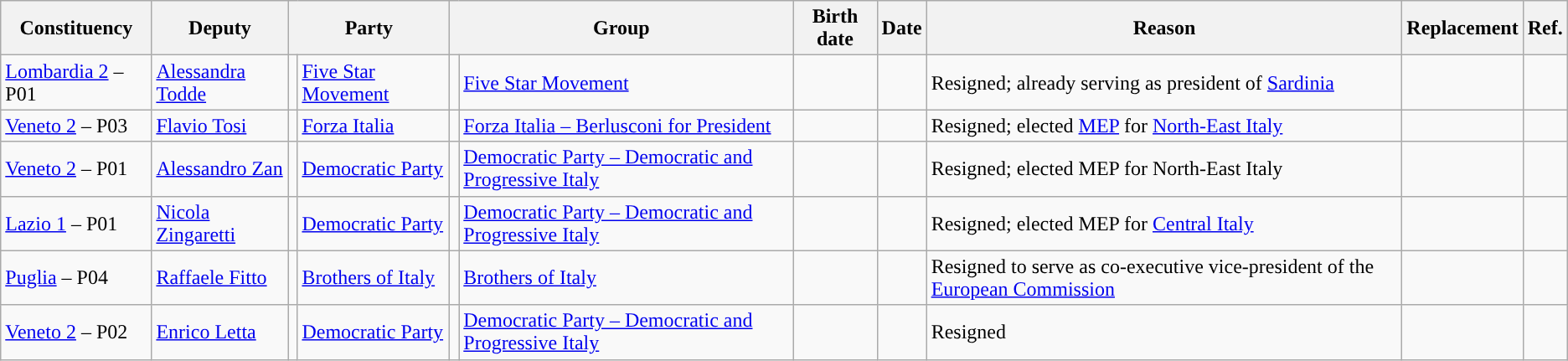<table class="wikitable sortable" style="text-align:left">
<tr>
<th>Constituency</th>
<th>Deputy</th>
<th colspan="2">Party</th>
<th colspan="2">Group</th>
<th>Birth date</th>
<th>Date</th>
<th>Reason</th>
<th>Replacement</th>
<th>Ref.</th>
</tr>
<tr>
<td><a href='#'>Lombardia 2</a> – P01</td>
<td><a href='#'>Alessandra Todde</a></td>
<td style="background: "></td>
<td><a href='#'>Five Star Movement</a></td>
<td style="background: "></td>
<td><a href='#'>Five Star Movement</a></td>
<td></td>
<td></td>
<td>Resigned; already serving as president of <a href='#'>Sardinia</a></td>
<td></td>
<td></td>
</tr>
<tr>
<td><a href='#'>Veneto 2</a> – P03</td>
<td><a href='#'>Flavio Tosi</a></td>
<td style="background: "></td>
<td><a href='#'>Forza Italia</a></td>
<td style="background: "></td>
<td><a href='#'>Forza Italia – Berlusconi for President</a></td>
<td></td>
<td></td>
<td>Resigned; elected <a href='#'>MEP</a> for <a href='#'>North-East Italy</a></td>
<td></td>
<td></td>
</tr>
<tr>
<td><a href='#'>Veneto 2</a> – P01</td>
<td><a href='#'>Alessandro Zan</a></td>
<td style="background: "></td>
<td><a href='#'>Democratic Party</a></td>
<td style="background: "></td>
<td><a href='#'>Democratic Party – Democratic and Progressive Italy</a></td>
<td></td>
<td></td>
<td>Resigned; elected MEP for North-East Italy</td>
<td></td>
<td></td>
</tr>
<tr>
<td><a href='#'>Lazio 1</a> – P01</td>
<td><a href='#'>Nicola Zingaretti</a></td>
<td style="background: "></td>
<td><a href='#'>Democratic Party</a></td>
<td style="background: "></td>
<td><a href='#'>Democratic Party – Democratic and Progressive Italy</a></td>
<td></td>
<td></td>
<td>Resigned; elected MEP for <a href='#'>Central Italy</a></td>
<td></td>
<td></td>
</tr>
<tr>
<td><a href='#'>Puglia</a> – P04</td>
<td><a href='#'>Raffaele Fitto</a></td>
<td style="background: "></td>
<td><a href='#'>Brothers of Italy</a></td>
<td style="background: "></td>
<td><a href='#'>Brothers of Italy</a></td>
<td></td>
<td></td>
<td>Resigned to serve as co-executive vice-president of the <a href='#'>European Commission</a></td>
<td></td>
<td></td>
</tr>
<tr>
<td><a href='#'>Veneto 2</a> – P02</td>
<td><a href='#'>Enrico Letta</a></td>
<td style="background: "></td>
<td><a href='#'>Democratic Party</a></td>
<td style="background: "></td>
<td><a href='#'>Democratic Party – Democratic and Progressive Italy</a></td>
<td></td>
<td></td>
<td>Resigned</td>
<td></td>
<td></td>
</tr>
</table>
